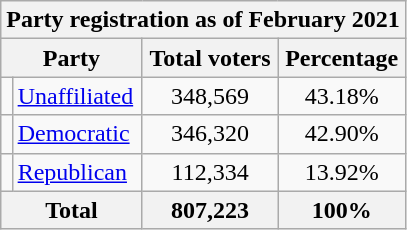<table class=wikitable>
<tr>
<th colspan = 6>Party registration as of February 2021</th>
</tr>
<tr>
<th colspan = 2>Party</th>
<th>Total voters</th>
<th>Percentage</th>
</tr>
<tr>
<td></td>
<td><a href='#'>Unaffiliated</a></td>
<td align=center>348,569</td>
<td align=center>43.18%</td>
</tr>
<tr>
<td></td>
<td><a href='#'>Democratic</a></td>
<td align=center>346,320</td>
<td align=center>42.90%</td>
</tr>
<tr>
<td></td>
<td><a href='#'>Republican</a></td>
<td align=center>112,334</td>
<td align=center>13.92%</td>
</tr>
<tr>
<th colspan = 2>Total</th>
<th align=center>807,223</th>
<th align=center>100%</th>
</tr>
</table>
